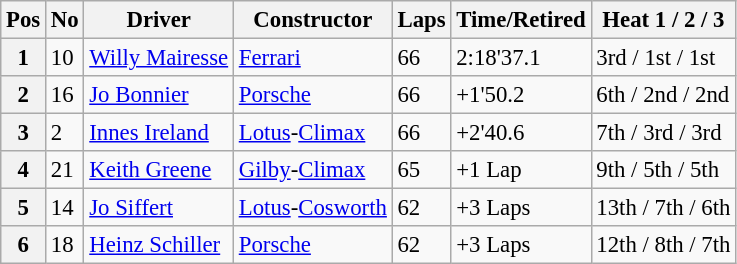<table class="wikitable" style="font-size: 95%">
<tr>
<th>Pos</th>
<th>No</th>
<th>Driver</th>
<th>Constructor</th>
<th>Laps</th>
<th>Time/Retired</th>
<th>Heat 1 / 2 / 3</th>
</tr>
<tr>
<th>1</th>
<td>10</td>
<td> <a href='#'>Willy Mairesse</a></td>
<td><a href='#'>Ferrari</a></td>
<td>66</td>
<td>2:18'37.1</td>
<td>3rd / 1st / 1st</td>
</tr>
<tr>
<th>2</th>
<td>16</td>
<td> <a href='#'>Jo Bonnier</a></td>
<td><a href='#'>Porsche</a></td>
<td>66</td>
<td>+1'50.2</td>
<td>6th / 2nd / 2nd</td>
</tr>
<tr>
<th>3</th>
<td>2</td>
<td> <a href='#'>Innes Ireland</a></td>
<td><a href='#'>Lotus</a>-<a href='#'>Climax</a></td>
<td>66</td>
<td>+2'40.6</td>
<td>7th / 3rd / 3rd</td>
</tr>
<tr>
<th>4</th>
<td>21</td>
<td> <a href='#'>Keith Greene</a></td>
<td><a href='#'>Gilby</a>-<a href='#'>Climax</a></td>
<td>65</td>
<td>+1 Lap</td>
<td>9th / 5th / 5th</td>
</tr>
<tr>
<th>5</th>
<td>14</td>
<td> <a href='#'>Jo Siffert</a></td>
<td><a href='#'>Lotus</a>-<a href='#'>Cosworth</a></td>
<td>62</td>
<td>+3 Laps</td>
<td>13th / 7th / 6th</td>
</tr>
<tr>
<th>6</th>
<td>18</td>
<td> <a href='#'>Heinz Schiller</a></td>
<td><a href='#'>Porsche</a></td>
<td>62</td>
<td>+3 Laps</td>
<td>12th / 8th / 7th</td>
</tr>
</table>
